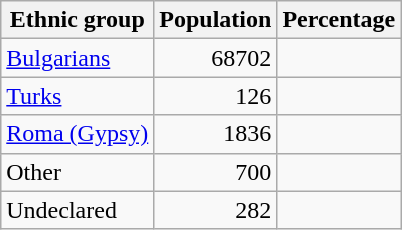<table class="wikitable sortable">
<tr>
<th>Ethnic group</th>
<th>Population</th>
<th>Percentage</th>
</tr>
<tr>
<td><a href='#'>Bulgarians</a></td>
<td align="right">68702</td>
<td align="right"></td>
</tr>
<tr>
<td><a href='#'>Turks</a></td>
<td align="right">126</td>
<td align="right"></td>
</tr>
<tr>
<td><a href='#'>Roma (Gypsy)</a></td>
<td align="right">1836</td>
<td align="right"></td>
</tr>
<tr>
<td>Other</td>
<td align="right">700</td>
<td align="right"></td>
</tr>
<tr>
<td>Undeclared</td>
<td align="right">282</td>
<td align="right"></td>
</tr>
</table>
